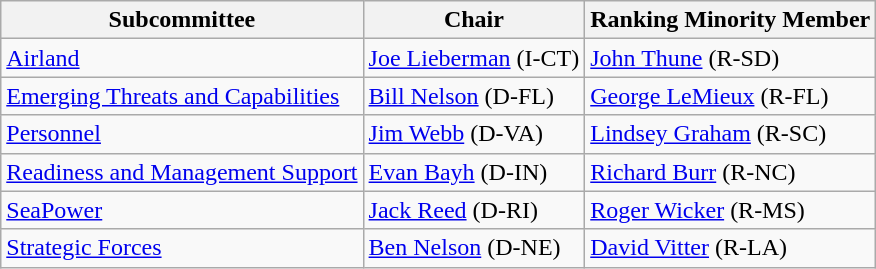<table class=wikitable>
<tr>
<th>Subcommittee</th>
<th>Chair</th>
<th>Ranking Minority Member</th>
</tr>
<tr>
<td><a href='#'>Airland</a></td>
<td nowrap><a href='#'>Joe Lieberman</a> (I-CT)</td>
<td nowrap><a href='#'>John Thune</a> (R-SD)</td>
</tr>
<tr>
<td><a href='#'>Emerging Threats and Capabilities</a></td>
<td><a href='#'>Bill Nelson</a> (D-FL)</td>
<td><a href='#'>George LeMieux</a> (R-FL)</td>
</tr>
<tr>
<td><a href='#'>Personnel</a></td>
<td><a href='#'>Jim Webb</a> (D-VA)</td>
<td nowrap><a href='#'>Lindsey Graham</a> (R-SC)</td>
</tr>
<tr>
<td><a href='#'>Readiness and Management Support</a></td>
<td><a href='#'>Evan Bayh</a> (D-IN)</td>
<td><a href='#'>Richard Burr</a> (R-NC)</td>
</tr>
<tr>
<td><a href='#'>SeaPower</a></td>
<td><a href='#'>Jack Reed</a> (D-RI)</td>
<td><a href='#'>Roger Wicker</a> (R-MS)</td>
</tr>
<tr>
<td><a href='#'>Strategic Forces</a></td>
<td><a href='#'>Ben Nelson</a> (D-NE)</td>
<td><a href='#'>David Vitter</a> (R-LA)</td>
</tr>
</table>
